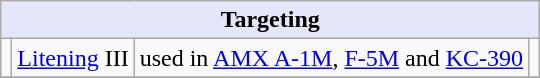<table class="wikitable">
<tr>
<th style="align: center; background: lavender;" colspan="8"><strong>Targeting</strong></th>
</tr>
<tr>
<td></td>
<td><a href='#'>Litening</a> III</td>
<td>used in <a href='#'>AMX A-1M</a>, <a href='#'>F-5M</a> and <a href='#'>KC-390</a></td>
<td></td>
</tr>
<tr>
</tr>
</table>
